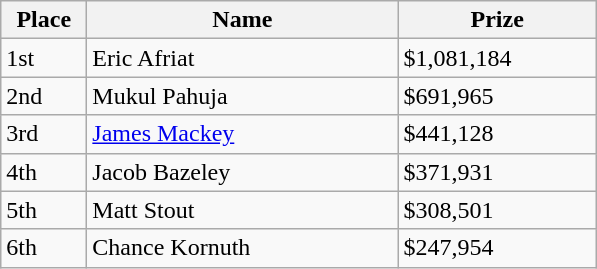<table class="wikitable">
<tr>
<th style="width:50px;">Place</th>
<th style="width:200px;">Name</th>
<th style="width:125px;">Prize</th>
</tr>
<tr>
<td>1st</td>
<td> Eric Afriat</td>
<td>$1,081,184</td>
</tr>
<tr>
<td>2nd</td>
<td> Mukul Pahuja</td>
<td>$691,965</td>
</tr>
<tr>
<td>3rd</td>
<td> <a href='#'>James Mackey</a></td>
<td>$441,128</td>
</tr>
<tr>
<td>4th</td>
<td> Jacob Bazeley</td>
<td>$371,931</td>
</tr>
<tr>
<td>5th</td>
<td> Matt Stout</td>
<td>$308,501</td>
</tr>
<tr>
<td>6th</td>
<td> Chance Kornuth</td>
<td>$247,954</td>
</tr>
</table>
